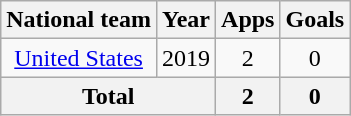<table class="wikitable" style="text-align:center">
<tr>
<th>National team</th>
<th>Year</th>
<th>Apps</th>
<th>Goals</th>
</tr>
<tr>
<td><a href='#'>United States</a></td>
<td>2019</td>
<td>2</td>
<td>0</td>
</tr>
<tr>
<th colspan="2">Total</th>
<th>2</th>
<th>0</th>
</tr>
</table>
